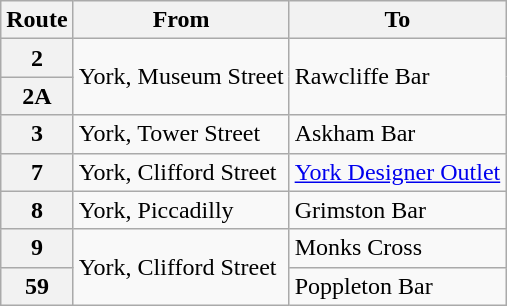<table class="wikitable">
<tr>
<th>Route</th>
<th>From</th>
<th>To</th>
</tr>
<tr>
<th>2</th>
<td rowspan="2">York, Museum Street</td>
<td rowspan="2">Rawcliffe Bar<br></td>
</tr>
<tr>
<th>2A</th>
</tr>
<tr>
<th>3</th>
<td>York, Tower Street</td>
<td>Askham Bar</td>
</tr>
<tr>
<th>7</th>
<td>York, Clifford Street</td>
<td><a href='#'>York Designer Outlet</a><br></td>
</tr>
<tr>
<th>8</th>
<td>York, Piccadilly</td>
<td>Grimston Bar</td>
</tr>
<tr>
<th>9</th>
<td rowspan="2">York, Clifford Street</td>
<td>Monks Cross<br></td>
</tr>
<tr>
<th>59</th>
<td>Poppleton Bar</td>
</tr>
</table>
